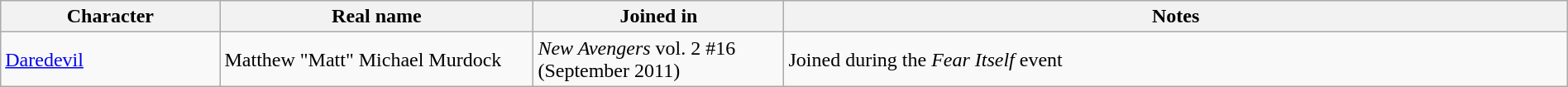<table class="wikitable" width=100%>
<tr>
<th width=14%>Character</th>
<th width=20%>Real name</th>
<th width=16%>Joined in</th>
<th>Notes</th>
</tr>
<tr>
<td><a href='#'>Daredevil</a></td>
<td>Matthew "Matt" Michael Murdock</td>
<td><em>New Avengers</em> vol. 2 #16 (September 2011)</td>
<td>Joined during the <em>Fear Itself</em> event</td>
</tr>
</table>
